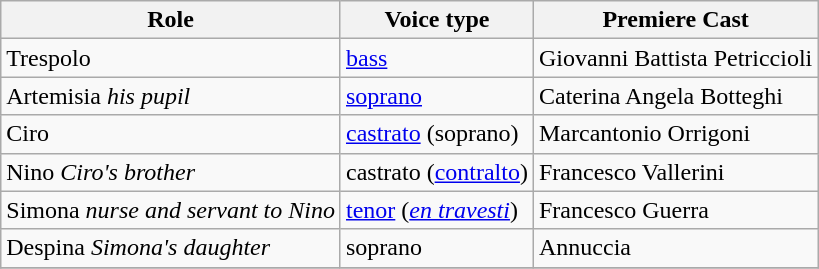<table class="wikitable">
<tr>
<th>Role</th>
<th>Voice type</th>
<th>Premiere Cast</th>
</tr>
<tr>
<td>Trespolo</td>
<td><a href='#'>bass</a></td>
<td>Giovanni Battista Petriccioli</td>
</tr>
<tr>
<td>Artemisia <em>his pupil</em></td>
<td><a href='#'>soprano</a></td>
<td>Caterina Angela Botteghi</td>
</tr>
<tr>
<td>Ciro</td>
<td><a href='#'>castrato</a> (soprano)</td>
<td>Marcantonio Orrigoni</td>
</tr>
<tr>
<td>Nino <em>Ciro's brother</em></td>
<td>castrato (<a href='#'>contralto</a>)</td>
<td>Francesco Vallerini</td>
</tr>
<tr>
<td>Simona <em>nurse and servant to Nino</em></td>
<td><a href='#'>tenor</a> (<em><a href='#'>en travesti</a></em>)</td>
<td>Francesco Guerra</td>
</tr>
<tr>
<td>Despina <em>Simona's daughter</em></td>
<td>soprano</td>
<td>Annuccia</td>
</tr>
<tr>
</tr>
</table>
